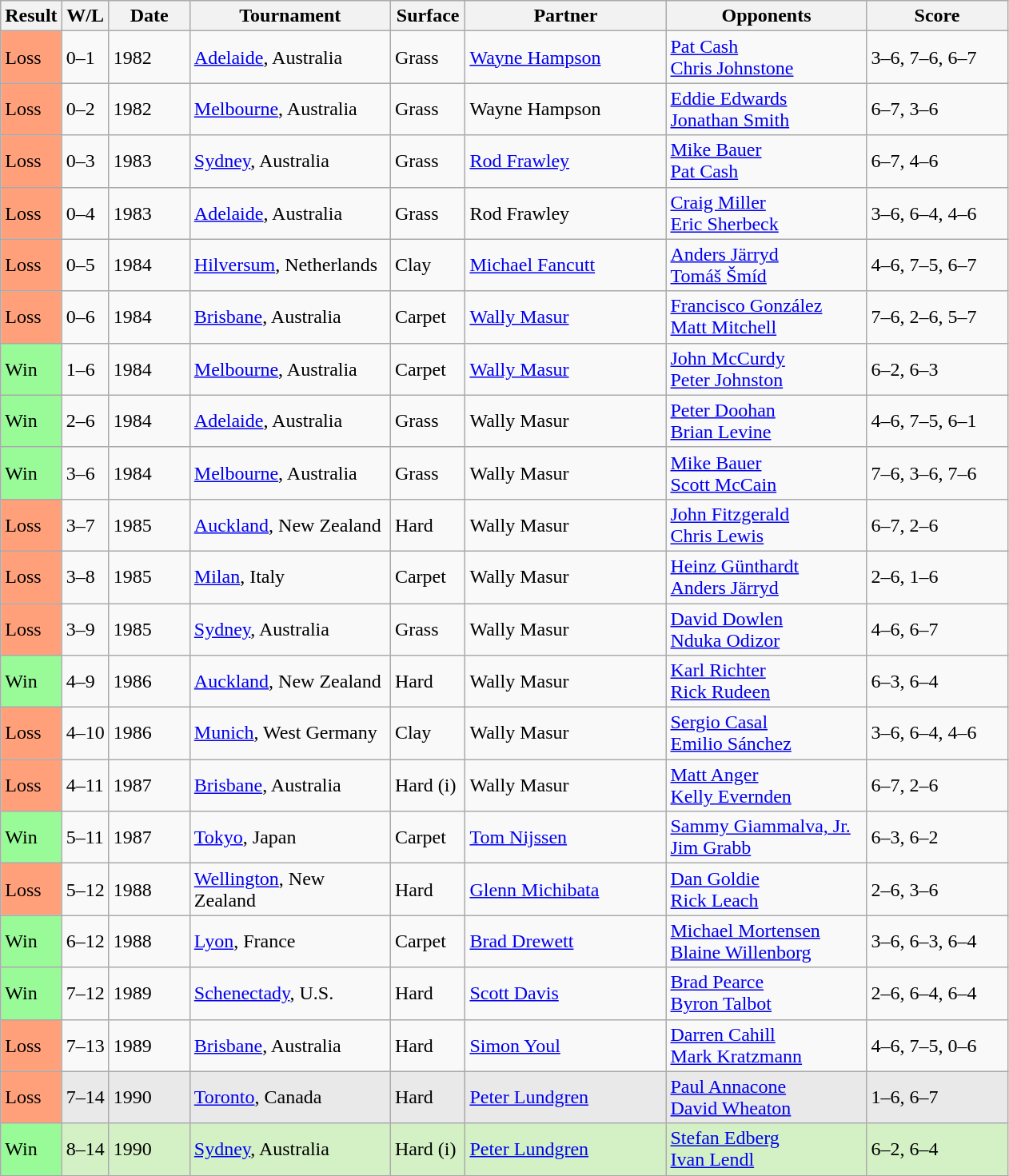<table class="sortable wikitable">
<tr>
<th style="width:40px">Result</th>
<th style="width:32px" class="unsortable">W/L</th>
<th style="width:60px">Date</th>
<th style="width:160px">Tournament</th>
<th style="width:55px">Surface</th>
<th style="width:160px">Partner</th>
<th style="width:160px">Opponents</th>
<th style="width:110px" class="unsortable">Score</th>
</tr>
<tr>
<td style="background:#ffa07a;">Loss</td>
<td>0–1</td>
<td>1982</td>
<td><a href='#'>Adelaide</a>, Australia</td>
<td>Grass</td>
<td> <a href='#'>Wayne Hampson</a></td>
<td> <a href='#'>Pat Cash</a> <br>  <a href='#'>Chris Johnstone</a></td>
<td>3–6, 7–6, 6–7</td>
</tr>
<tr>
<td style="background:#ffa07a;">Loss</td>
<td>0–2</td>
<td>1982</td>
<td><a href='#'>Melbourne</a>, Australia</td>
<td>Grass</td>
<td> Wayne Hampson</td>
<td> <a href='#'>Eddie Edwards</a> <br>  <a href='#'>Jonathan Smith</a></td>
<td>6–7, 3–6</td>
</tr>
<tr>
<td style="background:#ffa07a;">Loss</td>
<td>0–3</td>
<td>1983</td>
<td><a href='#'>Sydney</a>, Australia</td>
<td>Grass</td>
<td> <a href='#'>Rod Frawley</a></td>
<td> <a href='#'>Mike Bauer</a> <br>  <a href='#'>Pat Cash</a></td>
<td>6–7, 4–6</td>
</tr>
<tr>
<td style="background:#ffa07a;">Loss</td>
<td>0–4</td>
<td>1983</td>
<td><a href='#'>Adelaide</a>, Australia</td>
<td>Grass</td>
<td> Rod Frawley</td>
<td> <a href='#'>Craig Miller</a> <br>  <a href='#'>Eric Sherbeck</a></td>
<td>3–6, 6–4, 4–6</td>
</tr>
<tr>
<td style="background:#ffa07a;">Loss</td>
<td>0–5</td>
<td>1984</td>
<td><a href='#'>Hilversum</a>, Netherlands</td>
<td>Clay</td>
<td> <a href='#'>Michael Fancutt</a></td>
<td> <a href='#'>Anders Järryd</a> <br>  <a href='#'>Tomáš Šmíd</a></td>
<td>4–6, 7–5, 6–7</td>
</tr>
<tr>
<td style="background:#ffa07a;">Loss</td>
<td>0–6</td>
<td>1984</td>
<td><a href='#'>Brisbane</a>, Australia</td>
<td>Carpet</td>
<td> <a href='#'>Wally Masur</a></td>
<td> <a href='#'>Francisco González</a> <br>  <a href='#'>Matt Mitchell</a></td>
<td>7–6, 2–6, 5–7</td>
</tr>
<tr>
<td style="background:#98fb98;">Win</td>
<td>1–6</td>
<td>1984</td>
<td><a href='#'>Melbourne</a>, Australia</td>
<td>Carpet</td>
<td> <a href='#'>Wally Masur</a></td>
<td> <a href='#'>John McCurdy</a> <br>  <a href='#'>Peter Johnston</a></td>
<td>6–2, 6–3</td>
</tr>
<tr>
<td style="background:#98fb98;">Win</td>
<td>2–6</td>
<td>1984</td>
<td><a href='#'>Adelaide</a>, Australia</td>
<td>Grass</td>
<td> Wally Masur</td>
<td> <a href='#'>Peter Doohan</a> <br>  <a href='#'>Brian Levine</a></td>
<td>4–6, 7–5, 6–1</td>
</tr>
<tr>
<td style="background:#98fb98;">Win</td>
<td>3–6</td>
<td>1984</td>
<td><a href='#'>Melbourne</a>, Australia</td>
<td>Grass</td>
<td> Wally Masur</td>
<td> <a href='#'>Mike Bauer</a> <br>  <a href='#'>Scott McCain</a></td>
<td>7–6, 3–6, 7–6</td>
</tr>
<tr>
<td style="background:#ffa07a;">Loss</td>
<td>3–7</td>
<td>1985</td>
<td><a href='#'>Auckland</a>, New Zealand</td>
<td>Hard</td>
<td> Wally Masur</td>
<td> <a href='#'>John Fitzgerald</a> <br>  <a href='#'>Chris Lewis</a></td>
<td>6–7, 2–6</td>
</tr>
<tr>
<td style="background:#ffa07a;">Loss</td>
<td>3–8</td>
<td>1985</td>
<td><a href='#'>Milan</a>, Italy</td>
<td>Carpet</td>
<td> Wally Masur</td>
<td> <a href='#'>Heinz Günthardt</a> <br>  <a href='#'>Anders Järryd</a></td>
<td>2–6, 1–6</td>
</tr>
<tr>
<td style="background:#ffa07a;">Loss</td>
<td>3–9</td>
<td>1985</td>
<td><a href='#'>Sydney</a>, Australia</td>
<td>Grass</td>
<td> Wally Masur</td>
<td> <a href='#'>David Dowlen</a> <br>  <a href='#'>Nduka Odizor</a></td>
<td>4–6, 6–7</td>
</tr>
<tr>
<td style="background:#98fb98;">Win</td>
<td>4–9</td>
<td>1986</td>
<td><a href='#'>Auckland</a>, New Zealand</td>
<td>Hard</td>
<td> Wally Masur</td>
<td> <a href='#'>Karl Richter</a> <br>  <a href='#'>Rick Rudeen</a></td>
<td>6–3, 6–4</td>
</tr>
<tr>
<td style="background:#ffa07a;">Loss</td>
<td>4–10</td>
<td>1986</td>
<td><a href='#'>Munich</a>, West Germany</td>
<td>Clay</td>
<td> Wally Masur</td>
<td> <a href='#'>Sergio Casal</a> <br>  <a href='#'>Emilio Sánchez</a></td>
<td>3–6, 6–4, 4–6</td>
</tr>
<tr>
<td style="background:#ffa07a;">Loss</td>
<td>4–11</td>
<td>1987</td>
<td><a href='#'>Brisbane</a>, Australia</td>
<td>Hard (i)</td>
<td> Wally Masur</td>
<td> <a href='#'>Matt Anger</a> <br>  <a href='#'>Kelly Evernden</a></td>
<td>6–7, 2–6</td>
</tr>
<tr>
<td style="background:#98fb98;">Win</td>
<td>5–11</td>
<td>1987</td>
<td><a href='#'>Tokyo</a>, Japan</td>
<td>Carpet</td>
<td> <a href='#'>Tom Nijssen</a></td>
<td> <a href='#'>Sammy Giammalva, Jr.</a> <br>  <a href='#'>Jim Grabb</a></td>
<td>6–3, 6–2</td>
</tr>
<tr>
<td style="background:#ffa07a;">Loss</td>
<td>5–12</td>
<td>1988</td>
<td><a href='#'>Wellington</a>, New Zealand</td>
<td>Hard</td>
<td> <a href='#'>Glenn Michibata</a></td>
<td> <a href='#'>Dan Goldie</a> <br>  <a href='#'>Rick Leach</a></td>
<td>2–6, 3–6</td>
</tr>
<tr>
<td style="background:#98fb98;">Win</td>
<td>6–12</td>
<td>1988</td>
<td><a href='#'>Lyon</a>, France</td>
<td>Carpet</td>
<td> <a href='#'>Brad Drewett</a></td>
<td> <a href='#'>Michael Mortensen</a> <br>  <a href='#'>Blaine Willenborg</a></td>
<td>3–6, 6–3, 6–4</td>
</tr>
<tr>
<td style="background:#98fb98;">Win</td>
<td>7–12</td>
<td>1989</td>
<td><a href='#'>Schenectady</a>, U.S.</td>
<td>Hard</td>
<td> <a href='#'>Scott Davis</a></td>
<td> <a href='#'>Brad Pearce</a> <br>  <a href='#'>Byron Talbot</a></td>
<td>2–6, 6–4, 6–4</td>
</tr>
<tr>
<td style="background:#ffa07a;">Loss</td>
<td>7–13</td>
<td>1989</td>
<td><a href='#'>Brisbane</a>, Australia</td>
<td>Hard</td>
<td> <a href='#'>Simon Youl</a></td>
<td> <a href='#'>Darren Cahill</a> <br>  <a href='#'>Mark Kratzmann</a></td>
<td>4–6, 7–5, 0–6</td>
</tr>
<tr style="background:#e9e9e9;">
<td style="background:#ffa07a;">Loss</td>
<td>7–14</td>
<td>1990</td>
<td><a href='#'>Toronto</a>, Canada</td>
<td>Hard</td>
<td> <a href='#'>Peter Lundgren</a></td>
<td> <a href='#'>Paul Annacone</a> <br>  <a href='#'>David Wheaton</a></td>
<td>1–6, 6–7</td>
</tr>
<tr style="background:#d4f1c5;">
<td style="background:#98fb98;">Win</td>
<td>8–14</td>
<td>1990</td>
<td><a href='#'>Sydney</a>, Australia</td>
<td>Hard (i)</td>
<td> <a href='#'>Peter Lundgren</a></td>
<td> <a href='#'>Stefan Edberg</a> <br>  <a href='#'>Ivan Lendl</a></td>
<td>6–2, 6–4</td>
</tr>
</table>
